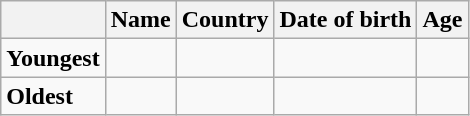<table class="wikitable">
<tr>
<th></th>
<th><strong>Name</strong></th>
<th><strong>Country</strong></th>
<th><strong>Date of birth</strong></th>
<th><strong>Age</strong></th>
</tr>
<tr>
<td><strong>Youngest</strong></td>
<td></td>
<td></td>
<td></td>
<td></td>
</tr>
<tr>
<td><strong>Oldest</strong></td>
<td></td>
<td></td>
<td></td>
<td></td>
</tr>
</table>
